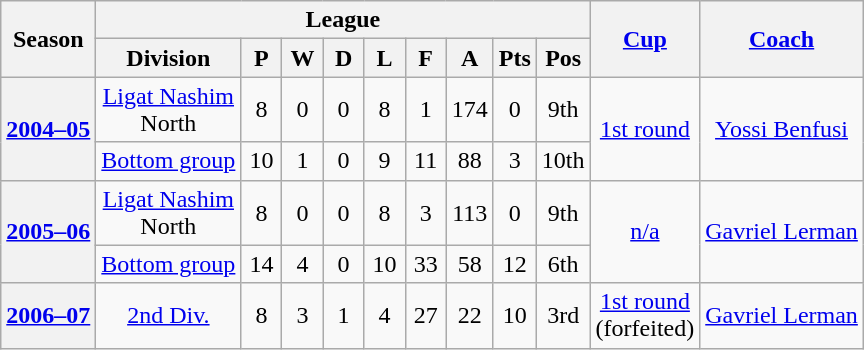<table class="wikitable" style="text-align: center">
<tr>
<th rowspan="2">Season</th>
<th colspan="9">League</th>
<th rowspan="2"><a href='#'>Cup</a></th>
<th rowspan="2"><a href='#'>Coach</a></th>
</tr>
<tr>
<th>Division</th>
<th width="20">P</th>
<th width="20">W</th>
<th width="20">D</th>
<th width="20">L</th>
<th width="20">F</th>
<th width="20">A</th>
<th width="20">Pts</th>
<th>Pos</th>
</tr>
<tr>
<th rowspan="2"><a href='#'>2004–05</a></th>
<td><a href='#'>Ligat Nashim</a><br>North</td>
<td>8</td>
<td>0</td>
<td>0</td>
<td>8</td>
<td>1</td>
<td>174</td>
<td>0</td>
<td>9th</td>
<td rowspan="2"><a href='#'>1st round</a></td>
<td rowspan="2"><a href='#'>Yossi Benfusi</a></td>
</tr>
<tr>
<td><a href='#'>Bottom group</a></td>
<td>10</td>
<td>1</td>
<td>0</td>
<td>9</td>
<td>11</td>
<td>88</td>
<td>3</td>
<td>10th</td>
</tr>
<tr>
<th rowspan="2"><a href='#'>2005–06</a></th>
<td><a href='#'>Ligat Nashim</a><br>North</td>
<td>8</td>
<td>0</td>
<td>0</td>
<td>8</td>
<td>3</td>
<td>113</td>
<td>0</td>
<td>9th</td>
<td rowspan="2"><a href='#'>n/a</a></td>
<td rowspan="2"><a href='#'>Gavriel Lerman</a></td>
</tr>
<tr>
<td><a href='#'>Bottom group</a></td>
<td>14</td>
<td>4</td>
<td>0</td>
<td>10</td>
<td>33</td>
<td>58</td>
<td>12</td>
<td>6th</td>
</tr>
<tr>
<th><a href='#'>2006–07</a></th>
<td><a href='#'>2nd Div.</a></td>
<td>8</td>
<td>3</td>
<td>1</td>
<td>4</td>
<td>27</td>
<td>22</td>
<td>10</td>
<td>3rd</td>
<td><a href='#'>1st round</a> <br>(forfeited)</td>
<td><a href='#'>Gavriel Lerman</a></td>
</tr>
</table>
